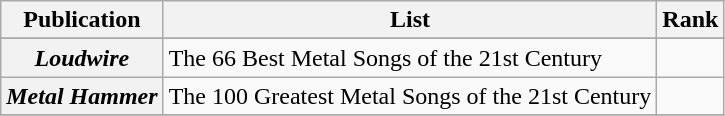<table class="wikitable sortable plainrowheaders">
<tr>
<th>Publication</th>
<th>List</th>
<th>Rank</th>
</tr>
<tr>
</tr>
<tr>
<th scope="row"><em>Loudwire</em></th>
<td>The 66 Best Metal Songs of the 21st Century</td>
<td></td>
</tr>
<tr>
<th scope="row"><em>Metal Hammer</em></th>
<td>The 100 Greatest Metal Songs of the 21st Century</td>
<td></td>
</tr>
<tr>
</tr>
</table>
